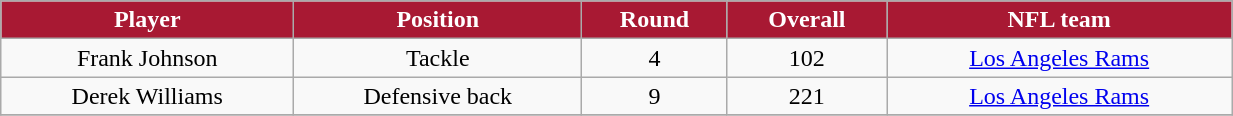<table class="wikitable" width="65%">
<tr align="center" style="background:#A81933;color:#FFFFFF;">
<td><strong>Player</strong></td>
<td><strong>Position</strong></td>
<td><strong>Round</strong></td>
<td><strong>Overall</strong></td>
<td><strong>NFL team</strong></td>
</tr>
<tr align="center" bgcolor="">
<td>Frank Johnson</td>
<td>Tackle</td>
<td>4</td>
<td>102</td>
<td><a href='#'>Los Angeles Rams</a></td>
</tr>
<tr align="center" bgcolor="">
<td>Derek Williams</td>
<td>Defensive back</td>
<td>9</td>
<td>221</td>
<td><a href='#'>Los Angeles Rams</a></td>
</tr>
<tr align="center" bgcolor="">
</tr>
</table>
